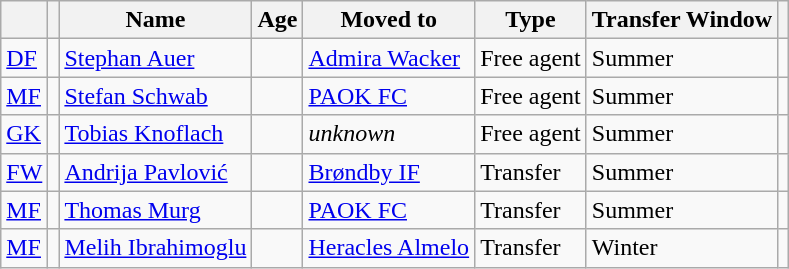<table class="wikitable">
<tr>
<th></th>
<th></th>
<th>Name</th>
<th>Age</th>
<th>Moved to</th>
<th>Type</th>
<th>Transfer Window</th>
<th></th>
</tr>
<tr>
<td><a href='#'>DF</a></td>
<td></td>
<td><a href='#'>Stephan Auer</a></td>
<td></td>
<td> <a href='#'>Admira Wacker</a></td>
<td>Free agent</td>
<td>Summer</td>
<td></td>
</tr>
<tr>
<td><a href='#'>MF</a></td>
<td></td>
<td><a href='#'>Stefan Schwab</a></td>
<td></td>
<td> <a href='#'>PAOK FC</a></td>
<td>Free agent</td>
<td>Summer</td>
<td></td>
</tr>
<tr>
<td><a href='#'>GK</a></td>
<td></td>
<td><a href='#'>Tobias Knoflach</a></td>
<td></td>
<td><em>unknown</em></td>
<td>Free agent</td>
<td>Summer</td>
<td></td>
</tr>
<tr>
<td><a href='#'>FW</a></td>
<td></td>
<td><a href='#'>Andrija Pavlović</a></td>
<td></td>
<td> <a href='#'>Brøndby IF</a></td>
<td>Transfer</td>
<td>Summer</td>
<td></td>
</tr>
<tr>
<td><a href='#'>MF</a></td>
<td></td>
<td><a href='#'>Thomas Murg</a></td>
<td></td>
<td> <a href='#'>PAOK FC</a></td>
<td>Transfer</td>
<td>Summer</td>
<td></td>
</tr>
<tr>
<td><a href='#'>MF</a></td>
<td></td>
<td><a href='#'>Melih Ibrahimoglu</a></td>
<td></td>
<td> <a href='#'>Heracles Almelo</a></td>
<td>Transfer</td>
<td>Winter</td>
<td></td>
</tr>
</table>
